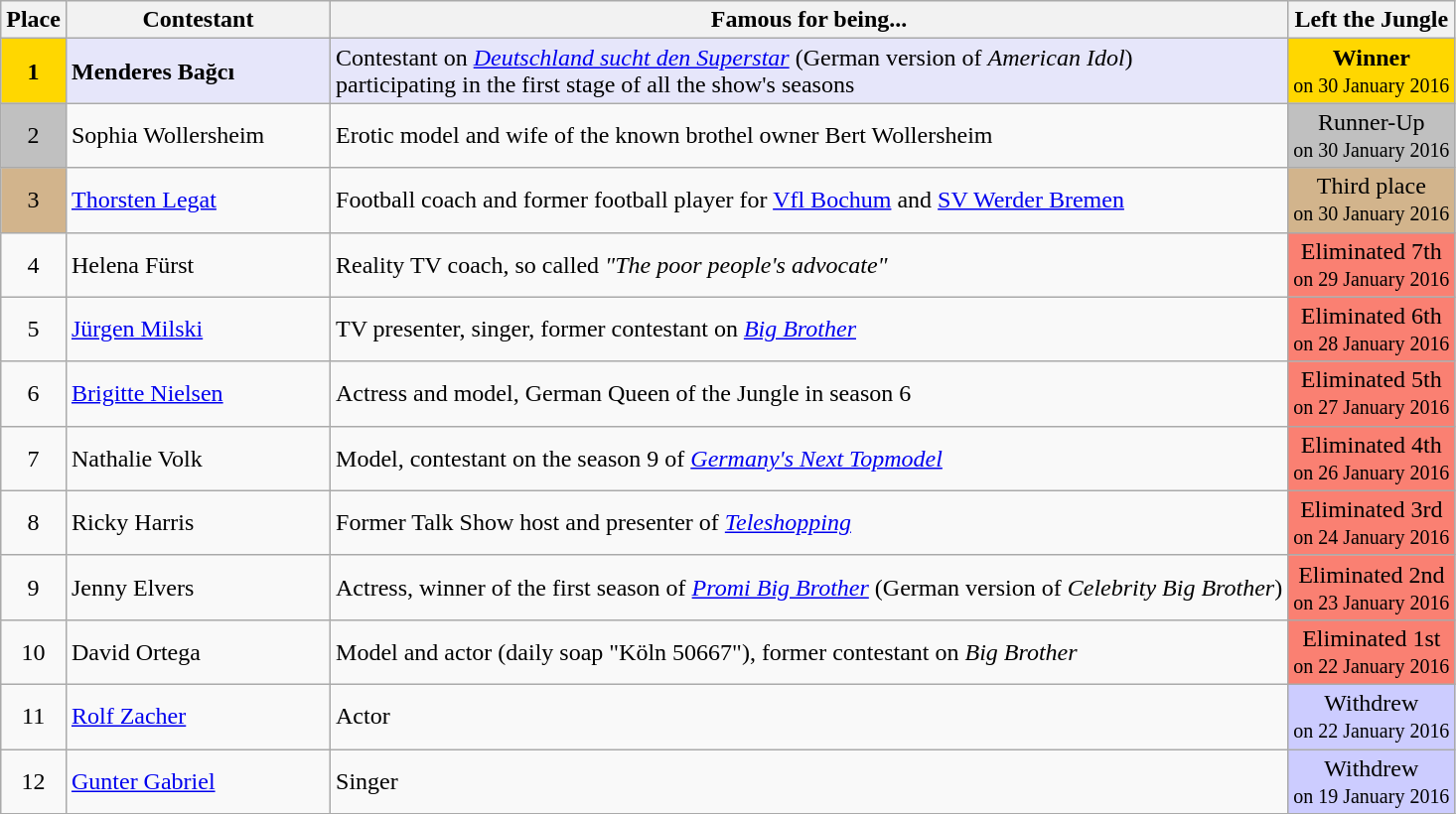<table class="wikitable zebra" center" style="text-align:center">
<tr>
<th>Place</th>
<th width="170">Contestant</th>
<th>Famous for being...</th>
<th>Left the Jungle</th>
</tr>
<tr>
<td style="background:gold; text-align:center;"><strong>1</strong></td>
<td align="left"; bgcolor="lavender"><strong>Menderes Bağcı</strong></td>
<td align="left"; bgcolor="lavender">Contestant on <em><a href='#'>Deutschland sucht den Superstar</a></em> (German version of <em>American Idol</em>) <br>participating in the first stage of all the show's seasons</td>
<td style="background:gold; text-align:center;"><strong>Winner</strong><br><small>on 30 January 2016</small></td>
</tr>
<tr>
<td style="background:silver; text-align:center;">2</td>
<td align="left">Sophia Wollersheim</td>
<td align="left">Erotic model and wife of the known brothel owner Bert Wollersheim</td>
<td style="background:silver; text-align:center;">Runner-Up<br><small>on 30 January 2016</small></td>
</tr>
<tr>
<td style="background:tan; text-align:center;">3</td>
<td align="left"><a href='#'>Thorsten Legat</a></td>
<td align="left">Football coach and former football player for <a href='#'>Vfl Bochum</a> and <a href='#'>SV Werder Bremen</a></td>
<td style="background:tan; text-align:center;">Third place<br><small>on 30 January 2016</small></td>
</tr>
<tr>
<td>4</td>
<td align="left">Helena Fürst</td>
<td align="left">Reality TV coach, so called <em>"The poor people's advocate"</em></td>
<td style="background:salmon; text-align:center;">Eliminated 7th<br><small>on 29 January 2016</small></td>
</tr>
<tr>
<td>5</td>
<td align="left"><a href='#'>Jürgen Milski</a></td>
<td align="left">TV presenter, singer, former contestant on <em><a href='#'>Big Brother</a></em></td>
<td style="background:salmon; text-align:center;">Eliminated 6th<br><small>on 28 January 2016</small></td>
</tr>
<tr>
<td>6</td>
<td align="left"><a href='#'>Brigitte Nielsen</a></td>
<td align="left">Actress and model, German Queen of the Jungle in season 6</td>
<td style="background:salmon; text-align:center;">Eliminated 5th<br><small>on 27 January 2016</small></td>
</tr>
<tr>
<td>7</td>
<td align="left">Nathalie Volk</td>
<td align="left">Model, contestant on the season 9 of <em><a href='#'>Germany's Next Topmodel</a> </em></td>
<td style="background:salmon; text-align:center;">Eliminated 4th<br><small>on 26 January 2016</small></td>
</tr>
<tr>
<td>8</td>
<td align="left">Ricky Harris</td>
<td align="left">Former Talk Show host and presenter of <em><a href='#'>Teleshopping</a></em></td>
<td style="background:salmon; text-align:center;">Eliminated 3rd<br><small>on 24 January 2016</small></td>
</tr>
<tr>
<td>9</td>
<td align="left">Jenny Elvers</td>
<td align="left">Actress, winner of the first season of <em><a href='#'>Promi Big Brother</a></em> (German version of <em>Celebrity Big Brother</em>)</td>
<td style="background:salmon; text-align:center;">Eliminated 2nd<br><small>on 23 January 2016</small></td>
</tr>
<tr>
<td>10</td>
<td align="left">David Ortega</td>
<td align="left">Model and actor (daily soap "Köln 50667"), former contestant on <em>Big Brother</em></td>
<td style="background:salmon; text-align:center;">Eliminated 1st<br><small>on 22 January 2016</small></td>
</tr>
<tr>
<td>11</td>
<td align="left"><a href='#'>Rolf Zacher</a></td>
<td align="left">Actor</td>
<td style="background:#ccf; text-align:center;">Withdrew<br><small>on 22 January 2016</small></td>
</tr>
<tr>
<td>12</td>
<td align="left"><a href='#'>Gunter Gabriel</a></td>
<td align="left">Singer</td>
<td style="background:#ccf; text-align:center;">Withdrew<br><small>on 19 January 2016</small></td>
</tr>
<tr>
</tr>
</table>
